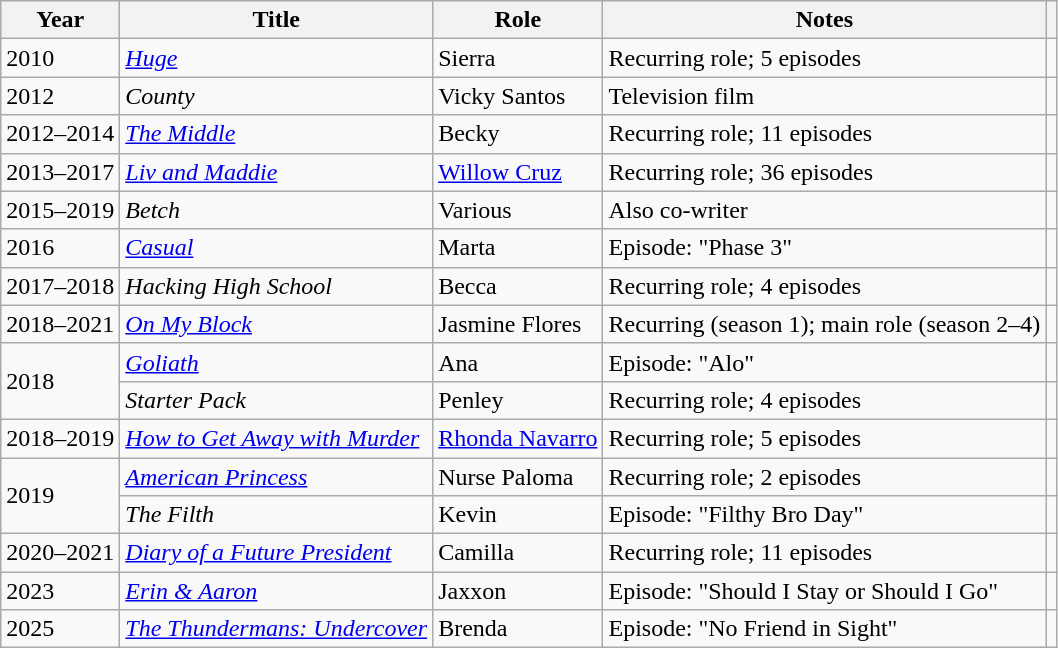<table class="wikitable sortable">
<tr>
<th>Year</th>
<th>Title</th>
<th>Role</th>
<th class="unsortable">Notes</th>
<th></th>
</tr>
<tr>
<td>2010</td>
<td><em><a href='#'>Huge</a></em></td>
<td>Sierra</td>
<td>Recurring role; 5 episodes</td>
<td></td>
</tr>
<tr>
<td>2012</td>
<td><em>County</em></td>
<td>Vicky Santos</td>
<td>Television film</td>
<td></td>
</tr>
<tr>
<td>2012–2014</td>
<td><em><a href='#'>The Middle</a></em></td>
<td>Becky</td>
<td>Recurring role; 11 episodes</td>
<td></td>
</tr>
<tr>
<td>2013–2017</td>
<td><em><a href='#'>Liv and Maddie</a></em></td>
<td><a href='#'>Willow Cruz</a></td>
<td>Recurring role; 36 episodes</td>
<td></td>
</tr>
<tr>
<td>2015–2019</td>
<td><em>Betch</em></td>
<td>Various</td>
<td>Also co-writer</td>
<td></td>
</tr>
<tr>
<td>2016</td>
<td><em><a href='#'>Casual</a></em></td>
<td>Marta</td>
<td>Episode: "Phase 3"</td>
<td></td>
</tr>
<tr>
<td>2017–2018</td>
<td><em>Hacking High School</em></td>
<td>Becca</td>
<td>Recurring role; 4 episodes</td>
<td></td>
</tr>
<tr>
<td>2018–2021</td>
<td><em><a href='#'>On My Block</a></em></td>
<td>Jasmine Flores</td>
<td>Recurring (season 1); main role (season 2–4)</td>
<td></td>
</tr>
<tr>
<td rowspan="2">2018</td>
<td><em><a href='#'>Goliath</a></em></td>
<td>Ana</td>
<td>Episode: "Alo"</td>
<td></td>
</tr>
<tr>
<td><em>Starter Pack</em></td>
<td>Penley</td>
<td>Recurring role; 4 episodes</td>
<td></td>
</tr>
<tr>
<td>2018–2019</td>
<td><em><a href='#'>How to Get Away with Murder</a></em></td>
<td><a href='#'>Rhonda Navarro</a></td>
<td>Recurring role; 5 episodes</td>
<td></td>
</tr>
<tr>
<td rowspan="2">2019</td>
<td><em><a href='#'>American Princess</a></em></td>
<td>Nurse Paloma</td>
<td>Recurring role; 2 episodes</td>
<td></td>
</tr>
<tr>
<td><em>The Filth</em></td>
<td>Kevin</td>
<td>Episode: "Filthy Bro Day"</td>
<td></td>
</tr>
<tr>
<td>2020–2021</td>
<td><em><a href='#'>Diary of a Future President</a></em></td>
<td>Camilla</td>
<td>Recurring role; 11 episodes</td>
<td></td>
</tr>
<tr>
<td>2023</td>
<td><em><a href='#'>Erin & Aaron</a></em></td>
<td>Jaxxon</td>
<td>Episode: "Should I Stay or Should I Go"</td>
<td></td>
</tr>
<tr>
<td>2025</td>
<td><em><a href='#'>The Thundermans: Undercover</a></em></td>
<td>Brenda</td>
<td>Episode: "No Friend in Sight"</td>
</tr>
</table>
